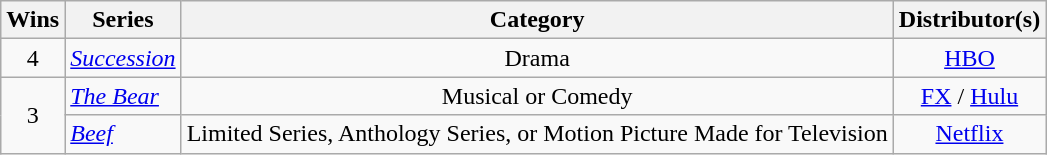<table class="wikitable">
<tr>
<th>Wins</th>
<th>Series</th>
<th>Category</th>
<th>Distributor(s)</th>
</tr>
<tr>
<td style="text-align:center">4</td>
<td><em><a href='#'>Succession</a></em></td>
<td style="text-align:center">Drama</td>
<td style="text-align:center"><a href='#'>HBO</a></td>
</tr>
<tr>
<td rowspan="2" style="text-align:center">3</td>
<td><em><a href='#'>The Bear</a></em></td>
<td style="text-align:center">Musical or Comedy</td>
<td style="text-align:center"><a href='#'>FX</a> / <a href='#'>Hulu</a></td>
</tr>
<tr>
<td><em><a href='#'>Beef</a></em></td>
<td style="text-align:center">Limited Series, Anthology Series, or Motion Picture Made for Television</td>
<td style="text-align:center"><a href='#'>Netflix</a></td>
</tr>
</table>
